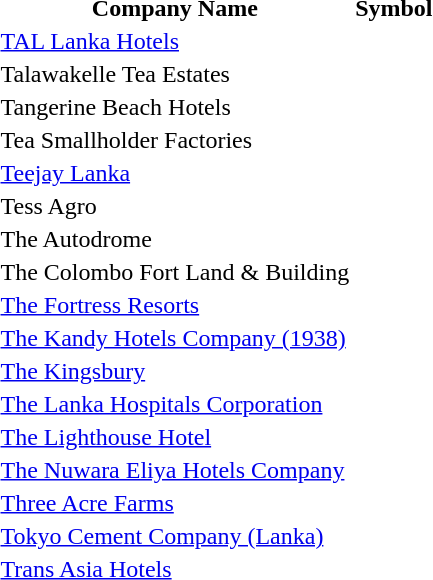<table style="background:transparent;">
<tr>
<th>Company Name</th>
<th>Symbol</th>
</tr>
<tr>
<td><a href='#'>TAL Lanka Hotels</a></td>
<td></td>
</tr>
<tr>
<td>Talawakelle Tea Estates</td>
<td></td>
</tr>
<tr>
<td>Tangerine Beach Hotels</td>
<td></td>
</tr>
<tr>
<td>Tea Smallholder Factories</td>
<td></td>
</tr>
<tr>
<td><a href='#'>Teejay Lanka</a></td>
<td></td>
</tr>
<tr>
<td>Tess Agro</td>
<td></td>
</tr>
<tr>
<td>The Autodrome</td>
<td></td>
</tr>
<tr>
<td>The Colombo Fort Land & Building</td>
<td></td>
</tr>
<tr>
<td><a href='#'>The Fortress Resorts</a></td>
<td></td>
</tr>
<tr>
<td><a href='#'>The Kandy Hotels Company (1938)</a></td>
<td></td>
</tr>
<tr>
<td><a href='#'>The Kingsbury</a></td>
<td></td>
</tr>
<tr>
<td><a href='#'>The Lanka Hospitals Corporation</a></td>
<td></td>
</tr>
<tr>
<td><a href='#'>The Lighthouse Hotel</a></td>
<td></td>
</tr>
<tr>
<td><a href='#'>The Nuwara Eliya Hotels Company</a></td>
<td></td>
</tr>
<tr>
<td><a href='#'>Three Acre Farms</a></td>
<td></td>
</tr>
<tr>
<td><a href='#'>Tokyo Cement Company (Lanka)</a></td>
<td></td>
</tr>
<tr>
<td><a href='#'>Trans Asia Hotels</a></td>
<td></td>
</tr>
</table>
